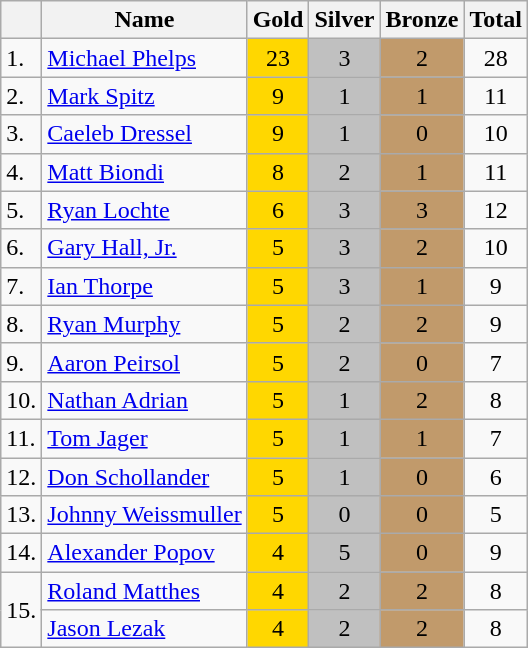<table class="sortable wikitable">
<tr>
<th></th>
<th>Name</th>
<th>Gold</th>
<th>Silver</th>
<th>Bronze</th>
<th>Total</th>
</tr>
<tr>
<td>1.</td>
<td> <a href='#'>Michael Phelps</a></td>
<td bgcolor="gold" align="center">23</td>
<td bgcolor="silver" align="center">3</td>
<td bgcolor="#C19A6B" align="center">2</td>
<td align="center">28</td>
</tr>
<tr>
<td>2.</td>
<td> <a href='#'>Mark Spitz</a></td>
<td bgcolor="gold" align="center">9</td>
<td bgcolor="silver" align="center">1</td>
<td bgcolor="#C19A6B" align="center">1</td>
<td align="center">11</td>
</tr>
<tr>
<td>3.</td>
<td> <a href='#'>Caeleb Dressel</a></td>
<td bgcolor="gold" align="center">9</td>
<td bgcolor="silver" align="center">1</td>
<td bgcolor="#C19A6B" align="center">0</td>
<td align="center">10</td>
</tr>
<tr>
<td>4.</td>
<td> <a href='#'>Matt Biondi</a></td>
<td bgcolor="gold" align="center">8</td>
<td bgcolor="silver" align="center">2</td>
<td bgcolor="#C19A6B" align="center">1</td>
<td align="center">11</td>
</tr>
<tr>
<td>5.</td>
<td> <a href='#'>Ryan Lochte</a></td>
<td bgcolor="gold" align="center">6</td>
<td bgcolor="silver" align="center">3</td>
<td bgcolor="#C19A6B" align="center">3</td>
<td align="center">12</td>
</tr>
<tr>
<td>6.</td>
<td> <a href='#'>Gary Hall, Jr.</a></td>
<td bgcolor="gold" align="center">5</td>
<td bgcolor="silver" align="center">3</td>
<td bgcolor="#C19A6B" align="center">2</td>
<td align="center">10</td>
</tr>
<tr>
<td>7.</td>
<td> <a href='#'>Ian Thorpe</a></td>
<td bgcolor="gold" align="center">5</td>
<td bgcolor="silver" align="center">3</td>
<td bgcolor="#C19A6B" align="center">1</td>
<td align="center">9</td>
</tr>
<tr>
<td>8.</td>
<td> <a href='#'>Ryan Murphy</a></td>
<td bgcolor="gold" align="center">5</td>
<td bgcolor="silver" align="center">2</td>
<td bgcolor="#C19A6B" align="center">2</td>
<td align="center">9</td>
</tr>
<tr>
<td>9.</td>
<td> <a href='#'>Aaron Peirsol</a></td>
<td bgcolor="gold" align="center">5</td>
<td bgcolor="silver" align="center">2</td>
<td bgcolor="#C19A6B" align="center">0</td>
<td align="center">7</td>
</tr>
<tr>
<td>10.</td>
<td> <a href='#'>Nathan Adrian</a></td>
<td bgcolor="gold" align="center">5</td>
<td bgcolor="silver" align="center">1</td>
<td bgcolor="#C19A6B" align="center">2</td>
<td align="center">8</td>
</tr>
<tr>
<td>11.</td>
<td> <a href='#'>Tom Jager</a></td>
<td bgcolor="gold" align="center">5</td>
<td bgcolor="silver" align="center">1</td>
<td bgcolor="#C19A6B" align="center">1</td>
<td align="center">7</td>
</tr>
<tr>
<td>12.</td>
<td> <a href='#'>Don Schollander</a></td>
<td bgcolor="gold" align="center">5</td>
<td bgcolor="silver" align="center">1</td>
<td bgcolor="#C19A6B" align="center">0</td>
<td align="center">6</td>
</tr>
<tr>
<td>13.</td>
<td> <a href='#'>Johnny Weissmuller</a></td>
<td bgcolor="gold" align="center">5</td>
<td bgcolor="silver" align="center">0</td>
<td bgcolor="#C19A6B" align="center">0</td>
<td align="center">5</td>
</tr>
<tr>
<td>14.</td>
<td> <a href='#'>Alexander Popov</a></td>
<td bgcolor="gold" align="center">4</td>
<td bgcolor="silver" align="center">5</td>
<td bgcolor="#C19A6B" align="center">0</td>
<td align="center">9</td>
</tr>
<tr>
<td rowspan=2>15.</td>
<td> <a href='#'>Roland Matthes</a></td>
<td bgcolor="gold" align="center">4</td>
<td bgcolor="silver" align="center">2</td>
<td bgcolor="#C19A6B" align="center">2</td>
<td align="center">8</td>
</tr>
<tr>
<td> <a href='#'>Jason Lezak</a></td>
<td bgcolor="gold" align="center">4</td>
<td bgcolor="silver" align="center">2</td>
<td bgcolor="#C19A6B" align="center">2</td>
<td align="center">8</td>
</tr>
</table>
